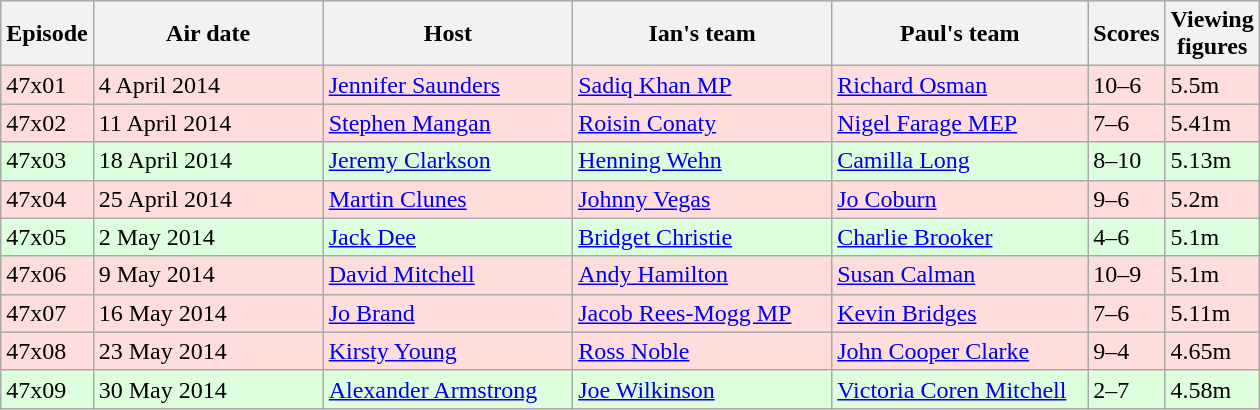<table class="wikitable"  style="width:840px; background:#fdd;">
<tr>
<th style="width:5%;">Episode</th>
<th style="width:21%;">Air date</th>
<th style="width:22%;">Host</th>
<th style="width:23%;">Ian's team</th>
<th style="width:23%;">Paul's team</th>
<th style="width:5%;">Scores</th>
<th style="width:120%;">Viewing figures</th>
</tr>
<tr>
<td>47x01</td>
<td>4 April 2014</td>
<td><a href='#'>Jennifer Saunders</a></td>
<td><a href='#'>Sadiq Khan MP</a></td>
<td><a href='#'>Richard Osman</a></td>
<td>10–6</td>
<td>5.5m</td>
</tr>
<tr>
<td>47x02</td>
<td>11 April 2014</td>
<td><a href='#'>Stephen Mangan</a></td>
<td><a href='#'>Roisin Conaty</a></td>
<td><a href='#'>Nigel Farage MEP</a></td>
<td>7–6</td>
<td>5.41m</td>
</tr>
<tr style="background:#dfd;">
<td>47x03</td>
<td>18 April 2014</td>
<td><a href='#'>Jeremy Clarkson</a></td>
<td><a href='#'>Henning Wehn</a></td>
<td><a href='#'>Camilla Long</a></td>
<td>8–10</td>
<td>5.13m</td>
</tr>
<tr>
<td>47x04</td>
<td>25 April 2014</td>
<td><a href='#'>Martin Clunes</a></td>
<td><a href='#'>Johnny Vegas</a></td>
<td><a href='#'>Jo Coburn</a></td>
<td>9–6</td>
<td>5.2m</td>
</tr>
<tr style="background:#dfd;">
<td>47x05</td>
<td>2 May 2014</td>
<td><a href='#'>Jack Dee</a></td>
<td><a href='#'>Bridget Christie</a></td>
<td><a href='#'>Charlie Brooker</a></td>
<td>4–6</td>
<td>5.1m</td>
</tr>
<tr>
<td>47x06</td>
<td>9 May 2014</td>
<td><a href='#'>David Mitchell</a></td>
<td><a href='#'>Andy Hamilton</a></td>
<td><a href='#'>Susan Calman</a></td>
<td>10–9</td>
<td>5.1m</td>
</tr>
<tr>
<td>47x07</td>
<td>16 May 2014</td>
<td><a href='#'>Jo Brand</a></td>
<td><a href='#'>Jacob Rees-Mogg MP</a></td>
<td><a href='#'>Kevin Bridges</a></td>
<td>7–6</td>
<td>5.11m</td>
</tr>
<tr>
<td>47x08</td>
<td>23 May 2014</td>
<td><a href='#'>Kirsty Young</a></td>
<td><a href='#'>Ross Noble</a></td>
<td><a href='#'>John Cooper Clarke</a></td>
<td>9–4</td>
<td>4.65m</td>
</tr>
<tr style="background:#dfd;">
<td>47x09</td>
<td>30 May 2014</td>
<td><a href='#'>Alexander Armstrong</a></td>
<td><a href='#'>Joe Wilkinson</a></td>
<td><a href='#'>Victoria Coren Mitchell</a></td>
<td>2–7</td>
<td>4.58m</td>
</tr>
</table>
